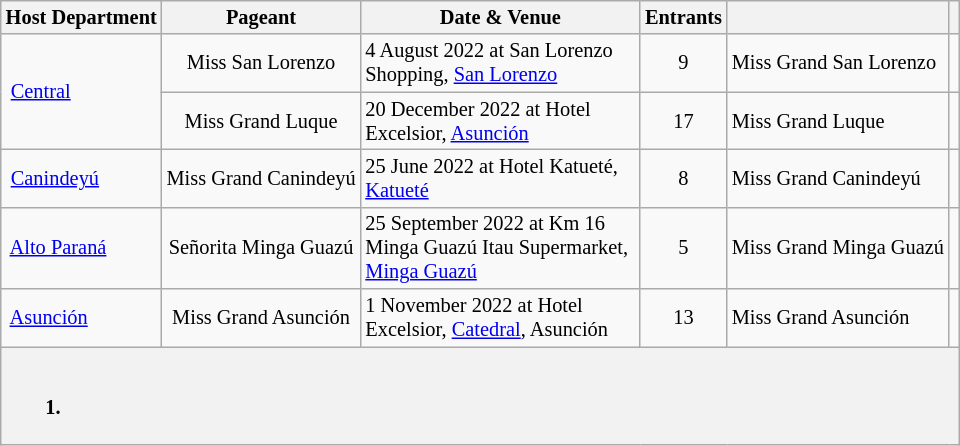<table class="wikitable sortable static-row-numbers" style="font-size: 85%;">
<tr>
<th class=unsortable>Host Department</th>
<th class=unsortable>Pageant</th>
<th class=unsortable width=180px>Date & Venue</th>
<th class=unsortable>Entrants</th>
<th class=unsortable></th>
<th class=unsortable></th>
</tr>
<tr>
<td rowspan=2> <a href='#'>Central</a></td>
<td align=center>Miss San Lorenzo</td>
<td>4 August 2022 at San Lorenzo Shopping, <a href='#'>San Lorenzo</a></td>
<td align=center>9</td>
<td>Miss Grand San Lorenzo</td>
<td align=center></td>
</tr>
<tr>
<td align=center>Miss Grand Luque</td>
<td>20 December 2022 at Hotel Excelsior, <a href='#'>Asunción</a></td>
<td align=center>17</td>
<td>Miss Grand Luque</td>
<td align=center></td>
</tr>
<tr>
<td> <a href='#'>Canindeyú</a></td>
<td align=center>Miss Grand Canindeyú</td>
<td>25 June 2022 at Hotel Katueté, <a href='#'>Katueté</a></td>
<td align=center>8</td>
<td>Miss Grand Canindeyú</td>
<td align=center></td>
</tr>
<tr>
<td> <a href='#'>Alto Paraná</a></td>
<td align=center>Señorita Minga Guazú</td>
<td>25 September 2022 at Km 16 Minga Guazú Itau Supermarket, <a href='#'>Minga Guazú</a></td>
<td align=center>5</td>
<td>Miss Grand Minga Guazú</td>
<td align=center></td>
</tr>
<tr>
<td> <a href='#'>Asunción</a></td>
<td align=center>Miss Grand Asunción</td>
<td>1 November 2022 at Hotel Excelsior, <a href='#'>Catedral</a>, Asunción</td>
<td align=center>13</td>
<td>Miss Grand Asunción</td>
<td align=center></td>
</tr>
<tr style="background:white;" class="sortbottom static-row-header">
<th colspan="6" style="text-align:left;"><br><ol><li><small></small> <small></small></li></ol></th>
</tr>
</table>
